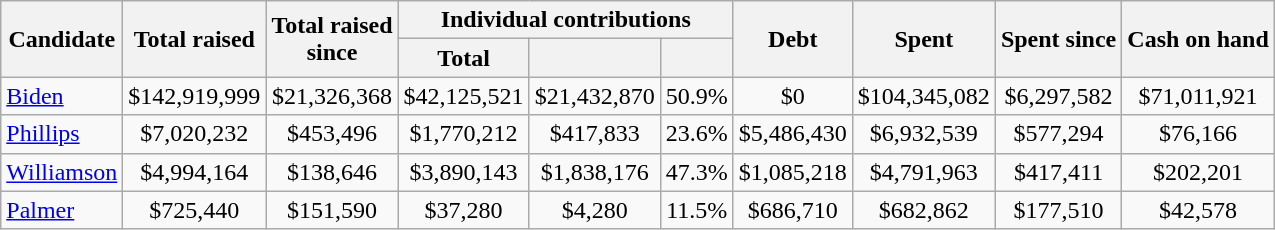<table class="wikitable sortable" style="text-align:center;">
<tr>
<th scope="col" rowspan=2>Candidate</th>
<th scope="col" data-sort-type=currency rowspan=2>Total raised</th>
<th scope="col" data-sort-type=currency rowspan=2>Total raised<br>since </th>
<th scope="col" colspan=3>Individual contributions</th>
<th scope="col" data-sort-type=currency rowspan=2>Debt</th>
<th scope="col" data-sort-type=currency rowspan=2>Spent</th>
<th scope="col" data-sort-type=currency rowspan=2>Spent since<br></th>
<th scope="col" data-sort-type=currency rowspan=2>Cash on hand</th>
</tr>
<tr>
<th scope="col" data-sort-type=currency>Total</th>
<th scope="col" data-sort-type=currency></th>
<th scope="col" data-sort-type=number></th>
</tr>
<tr>
<td style="text-align: left;"><a href='#'>Biden</a></td>
<td>$142,919,999</td>
<td>$21,326,368</td>
<td>$42,125,521</td>
<td>$21,432,870</td>
<td>50.9%</td>
<td>$0</td>
<td>$104,345,082</td>
<td>$6,297,582</td>
<td>$71,011,921</td>
</tr>
<tr>
<td style="text-align: left;"><a href='#'>Phillips</a></td>
<td>$7,020,232</td>
<td>$453,496</td>
<td>$1,770,212</td>
<td>$417,833</td>
<td>23.6%</td>
<td>$5,486,430</td>
<td>$6,932,539</td>
<td>$577,294</td>
<td>$76,166</td>
</tr>
<tr>
<td style="text-align: left;"><a href='#'>Williamson</a></td>
<td>$4,994,164</td>
<td>$138,646</td>
<td>$3,890,143</td>
<td>$1,838,176</td>
<td>47.3%</td>
<td>$1,085,218</td>
<td>$4,791,963</td>
<td>$417,411</td>
<td>$202,201</td>
</tr>
<tr>
<td style="text-align: left;"><a href='#'>Palmer</a></td>
<td>$725,440</td>
<td>$151,590</td>
<td>$37,280</td>
<td>$4,280</td>
<td>11.5%</td>
<td>$686,710</td>
<td>$682,862</td>
<td>$177,510</td>
<td>$42,578</td>
</tr>
</table>
